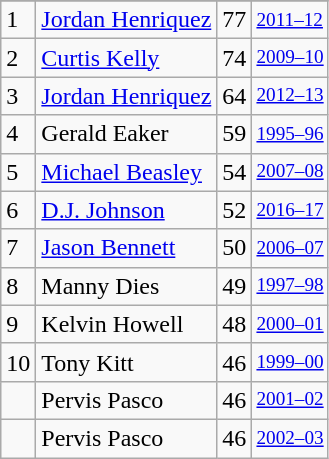<table class="wikitable">
<tr>
</tr>
<tr>
<td>1</td>
<td><a href='#'>Jordan Henriquez</a></td>
<td>77</td>
<td style="font-size:80%;"><a href='#'>2011–12</a></td>
</tr>
<tr>
<td>2</td>
<td><a href='#'>Curtis Kelly</a></td>
<td>74</td>
<td style="font-size:80%;"><a href='#'>2009–10</a></td>
</tr>
<tr>
<td>3</td>
<td><a href='#'>Jordan Henriquez</a></td>
<td>64</td>
<td style="font-size:80%;"><a href='#'>2012–13</a></td>
</tr>
<tr>
<td>4</td>
<td>Gerald Eaker</td>
<td>59</td>
<td style="font-size:80%;"><a href='#'>1995–96</a></td>
</tr>
<tr>
<td>5</td>
<td><a href='#'>Michael Beasley</a></td>
<td>54</td>
<td style="font-size:80%;"><a href='#'>2007–08</a></td>
</tr>
<tr>
<td>6</td>
<td><a href='#'>D.J. Johnson</a></td>
<td>52</td>
<td style="font-size:80%;"><a href='#'>2016–17</a></td>
</tr>
<tr>
<td>7</td>
<td><a href='#'>Jason Bennett</a></td>
<td>50</td>
<td style="font-size:80%;"><a href='#'>2006–07</a></td>
</tr>
<tr>
<td>8</td>
<td>Manny Dies</td>
<td>49</td>
<td style="font-size:80%;"><a href='#'>1997–98</a></td>
</tr>
<tr>
<td>9</td>
<td>Kelvin Howell</td>
<td>48</td>
<td style="font-size:80%;"><a href='#'>2000–01</a></td>
</tr>
<tr>
<td>10</td>
<td>Tony Kitt</td>
<td>46</td>
<td style="font-size:80%;"><a href='#'>1999–00</a></td>
</tr>
<tr>
<td></td>
<td>Pervis Pasco</td>
<td>46</td>
<td style="font-size:80%;"><a href='#'>2001–02</a></td>
</tr>
<tr>
<td></td>
<td>Pervis Pasco</td>
<td>46</td>
<td style="font-size:80%;"><a href='#'>2002–03</a></td>
</tr>
</table>
